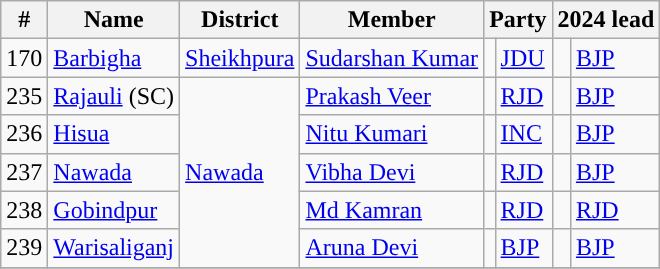<table class="wikitable">
<tr>
<th>#</th>
<th>Name</th>
<th>District</th>
<th>Member</th>
<th colspan="2">Party</th>
<th colspan="2">2024 lead</th>
</tr>
<tr>
<td>170</td>
<td><a href='#'>Barbigha</a></td>
<td><a href='#'>Sheikhpura</a></td>
<td><a href='#'>Sudarshan Kumar</a></td>
<td style="background-color: "></td>
<td><a href='#'>JDU</a></td>
<td style="background-color: "></td>
<td><a href='#'>BJP</a></td>
</tr>
<tr>
<td>235</td>
<td><a href='#'>Rajauli</a> (SC)</td>
<td rowspan="5"><a href='#'>Nawada</a></td>
<td><a href='#'>Prakash Veer</a></td>
<td style="background-color: "></td>
<td><a href='#'>RJD</a></td>
<td style="background-color: "></td>
<td><a href='#'>BJP</a></td>
</tr>
<tr>
<td>236</td>
<td><a href='#'>Hisua</a></td>
<td><a href='#'>Nitu Kumari</a></td>
<td style="background-color: "></td>
<td><a href='#'>INC</a></td>
<td style="background-color: "></td>
<td><a href='#'>BJP</a></td>
</tr>
<tr>
<td>237</td>
<td><a href='#'>Nawada</a></td>
<td><a href='#'>Vibha Devi</a></td>
<td style="background-color: "></td>
<td><a href='#'>RJD</a></td>
<td style="background-color: "></td>
<td><a href='#'>BJP</a></td>
</tr>
<tr>
<td>238</td>
<td><a href='#'>Gobindpur</a></td>
<td><a href='#'>Md Kamran</a></td>
<td style="background-color: "></td>
<td><a href='#'>RJD</a></td>
<td style="background-color: "></td>
<td><a href='#'>RJD</a></td>
</tr>
<tr>
<td>239</td>
<td><a href='#'>Warisaliganj</a></td>
<td><a href='#'>Aruna Devi</a></td>
<td style="background-color: "></td>
<td><a href='#'>BJP</a></td>
<td style="background-color: "></td>
<td><a href='#'>BJP</a></td>
</tr>
<tr>
</tr>
</table>
